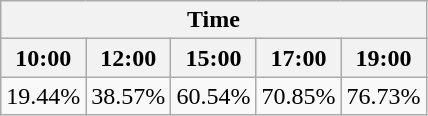<table class="wikitable" style="text-align:left">
<tr>
<th colspan="5">Time</th>
</tr>
<tr>
<th>10:00</th>
<th>12:00</th>
<th>15:00</th>
<th>17:00</th>
<th>19:00</th>
</tr>
<tr>
<td>19.44%</td>
<td>38.57%</td>
<td>60.54%</td>
<td>70.85%</td>
<td>76.73%</td>
</tr>
</table>
